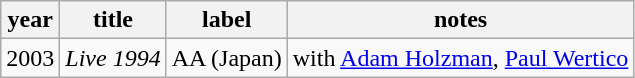<table class = "wikitable">
<tr>
<th>year</th>
<th>title</th>
<th>label</th>
<th>notes</th>
</tr>
<tr>
<td>2003</td>
<td><em>Live 1994</em></td>
<td>AA (Japan)</td>
<td>with <a href='#'>Adam Holzman</a>, <a href='#'>Paul Wertico</a></td>
</tr>
</table>
